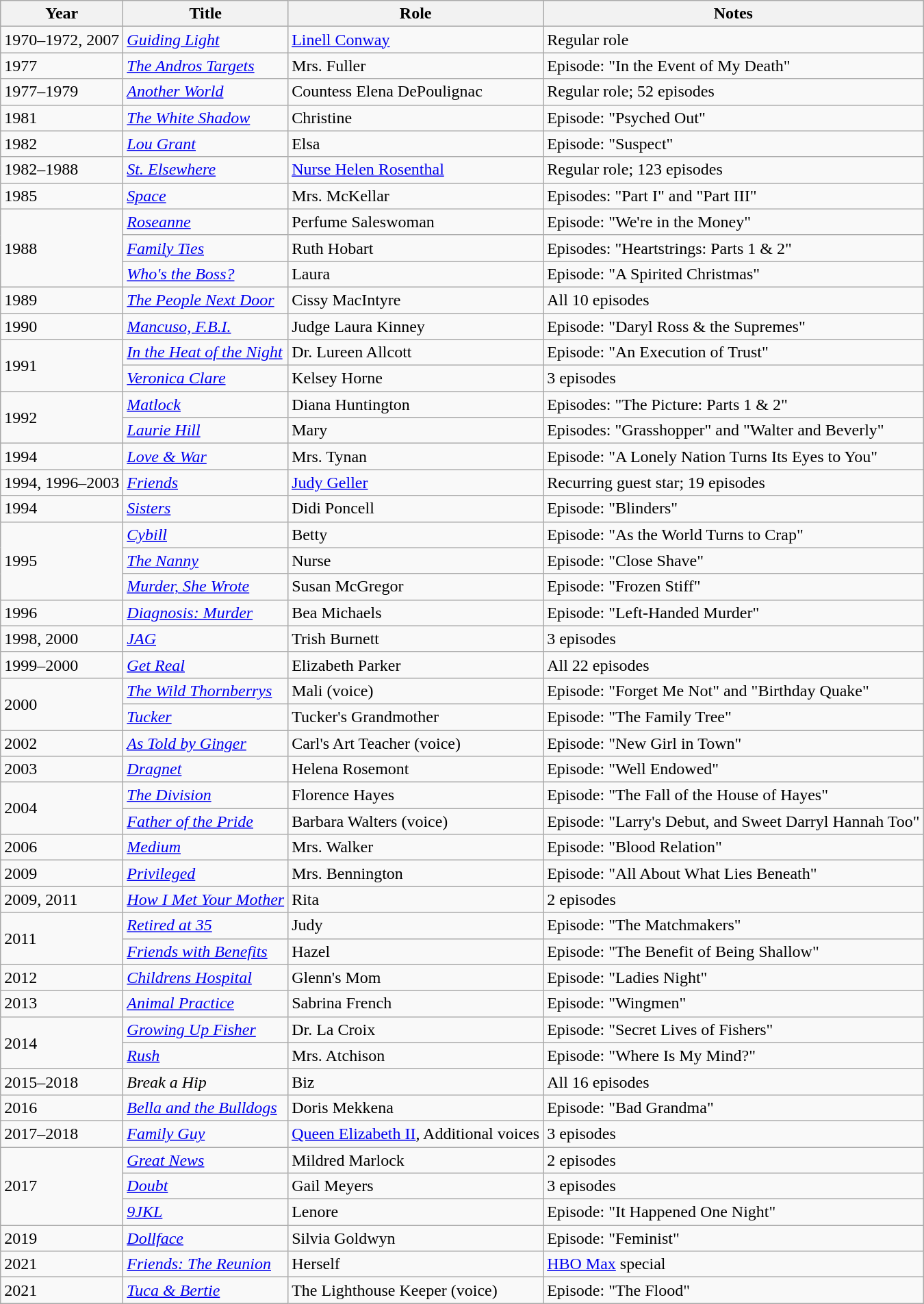<table class="wikitable sortable">
<tr>
<th>Year</th>
<th>Title</th>
<th>Role</th>
<th class="unsortable">Notes</th>
</tr>
<tr>
<td>1970–1972, 2007</td>
<td><em><a href='#'>Guiding Light</a></em></td>
<td><a href='#'>Linell Conway</a></td>
<td>Regular role</td>
</tr>
<tr>
<td>1977</td>
<td><em><a href='#'>The Andros Targets</a></em></td>
<td>Mrs. Fuller</td>
<td>Episode: "In the Event of My Death"</td>
</tr>
<tr>
<td>1977–1979</td>
<td><em><a href='#'>Another World</a></em></td>
<td>Countess Elena DePoulignac</td>
<td>Regular role; 52 episodes</td>
</tr>
<tr>
<td>1981</td>
<td><em><a href='#'>The White Shadow</a></em></td>
<td>Christine</td>
<td>Episode: "Psyched Out"</td>
</tr>
<tr>
<td>1982</td>
<td><em><a href='#'>Lou Grant</a></em></td>
<td>Elsa</td>
<td>Episode: "Suspect"</td>
</tr>
<tr>
<td>1982–1988</td>
<td><em><a href='#'>St. Elsewhere</a></em></td>
<td><a href='#'>Nurse Helen Rosenthal</a></td>
<td>Regular role; 123 episodes</td>
</tr>
<tr>
<td>1985</td>
<td><em><a href='#'>Space</a></em></td>
<td>Mrs. McKellar</td>
<td>Episodes: "Part I" and "Part III"</td>
</tr>
<tr>
<td rowspan="3">1988</td>
<td><em><a href='#'>Roseanne</a></em></td>
<td>Perfume Saleswoman</td>
<td>Episode: "We're in the Money"</td>
</tr>
<tr>
<td><em><a href='#'>Family Ties</a></em></td>
<td>Ruth Hobart</td>
<td>Episodes: "Heartstrings: Parts 1 & 2"</td>
</tr>
<tr>
<td><em><a href='#'>Who's the Boss?</a></em></td>
<td>Laura</td>
<td>Episode: "A Spirited Christmas"</td>
</tr>
<tr>
<td>1989</td>
<td><em><a href='#'>The People Next Door</a></em></td>
<td>Cissy MacIntyre</td>
<td>All 10 episodes</td>
</tr>
<tr>
<td>1990</td>
<td><em><a href='#'>Mancuso, F.B.I.</a></em></td>
<td>Judge Laura Kinney</td>
<td>Episode: "Daryl Ross & the Supremes"</td>
</tr>
<tr>
<td rowspan="2">1991</td>
<td><em><a href='#'>In the Heat of the Night</a></em></td>
<td>Dr. Lureen Allcott</td>
<td>Episode: "An Execution of Trust"</td>
</tr>
<tr>
<td><em><a href='#'>Veronica Clare</a></em></td>
<td>Kelsey Horne</td>
<td>3 episodes</td>
</tr>
<tr>
<td rowspan="2">1992</td>
<td><em><a href='#'>Matlock</a></em></td>
<td>Diana Huntington</td>
<td>Episodes: "The Picture: Parts 1 & 2"</td>
</tr>
<tr>
<td><em><a href='#'>Laurie Hill</a></em></td>
<td>Mary</td>
<td>Episodes: "Grasshopper" and "Walter and Beverly"</td>
</tr>
<tr>
<td>1994</td>
<td><em><a href='#'>Love & War</a></em></td>
<td>Mrs. Tynan</td>
<td>Episode: "A Lonely Nation Turns Its Eyes to You"</td>
</tr>
<tr>
<td>1994, 1996–2003</td>
<td><em><a href='#'>Friends</a></em></td>
<td><a href='#'>Judy Geller</a></td>
<td>Recurring guest star; 19 episodes</td>
</tr>
<tr>
<td>1994</td>
<td><em><a href='#'>Sisters</a></em></td>
<td>Didi Poncell</td>
<td>Episode: "Blinders"</td>
</tr>
<tr>
<td rowspan="3">1995</td>
<td><em><a href='#'>Cybill</a></em></td>
<td>Betty</td>
<td>Episode: "As the World Turns to Crap"</td>
</tr>
<tr>
<td><em><a href='#'>The Nanny</a></em></td>
<td>Nurse</td>
<td>Episode: "Close Shave"</td>
</tr>
<tr>
<td><em><a href='#'>Murder, She Wrote</a></em></td>
<td>Susan McGregor</td>
<td>Episode: "Frozen Stiff"</td>
</tr>
<tr>
<td>1996</td>
<td><em><a href='#'>Diagnosis: Murder</a></em></td>
<td>Bea Michaels</td>
<td>Episode: "Left-Handed Murder"</td>
</tr>
<tr>
<td>1998, 2000</td>
<td><em><a href='#'>JAG</a></em></td>
<td>Trish Burnett</td>
<td>3 episodes</td>
</tr>
<tr>
<td>1999–2000</td>
<td><em><a href='#'>Get Real</a></em></td>
<td>Elizabeth Parker</td>
<td>All 22 episodes</td>
</tr>
<tr>
<td rowspan="2">2000</td>
<td><em><a href='#'>The Wild Thornberrys</a></em></td>
<td>Mali (voice)</td>
<td>Episode: "Forget Me Not" and "Birthday Quake"</td>
</tr>
<tr>
<td><em><a href='#'>Tucker</a></em></td>
<td>Tucker's Grandmother</td>
<td>Episode: "The Family Tree"</td>
</tr>
<tr>
<td>2002</td>
<td><em><a href='#'>As Told by Ginger</a></em></td>
<td>Carl's Art Teacher (voice)</td>
<td>Episode: "New Girl in Town"</td>
</tr>
<tr>
<td>2003</td>
<td><em><a href='#'>Dragnet</a></em></td>
<td>Helena Rosemont</td>
<td>Episode: "Well Endowed"</td>
</tr>
<tr>
<td rowspan="2">2004</td>
<td><em><a href='#'>The Division</a></em></td>
<td>Florence Hayes</td>
<td>Episode: "The Fall of the House of Hayes"</td>
</tr>
<tr>
<td><em><a href='#'>Father of the Pride</a></em></td>
<td>Barbara Walters (voice)</td>
<td>Episode: "Larry's Debut, and Sweet Darryl Hannah Too"</td>
</tr>
<tr>
<td>2006</td>
<td><em><a href='#'>Medium</a></em></td>
<td>Mrs. Walker</td>
<td>Episode: "Blood Relation"</td>
</tr>
<tr>
<td>2009</td>
<td><em><a href='#'>Privileged</a></em></td>
<td>Mrs. Bennington</td>
<td>Episode: "All About What Lies Beneath"</td>
</tr>
<tr>
<td>2009, 2011</td>
<td><em><a href='#'>How I Met Your Mother</a></em></td>
<td>Rita</td>
<td>2 episodes</td>
</tr>
<tr>
<td rowspan="2">2011</td>
<td><em><a href='#'>Retired at 35</a></em></td>
<td>Judy</td>
<td>Episode: "The Matchmakers"</td>
</tr>
<tr>
<td><em><a href='#'>Friends with Benefits</a></em></td>
<td>Hazel</td>
<td>Episode: "The Benefit of Being Shallow"</td>
</tr>
<tr>
<td>2012</td>
<td><em><a href='#'>Childrens Hospital</a></em></td>
<td>Glenn's Mom</td>
<td>Episode: "Ladies Night"</td>
</tr>
<tr>
<td>2013</td>
<td><em><a href='#'>Animal Practice</a></em></td>
<td>Sabrina French</td>
<td>Episode: "Wingmen"</td>
</tr>
<tr>
<td rowspan="2">2014</td>
<td><em><a href='#'>Growing Up Fisher</a></em></td>
<td>Dr. La Croix</td>
<td>Episode: "Secret Lives of Fishers"</td>
</tr>
<tr>
<td><em><a href='#'>Rush</a></em></td>
<td>Mrs. Atchison</td>
<td>Episode: "Where Is My Mind?"</td>
</tr>
<tr>
<td>2015–2018</td>
<td><em>Break a Hip</em></td>
<td>Biz</td>
<td>All 16 episodes</td>
</tr>
<tr>
<td>2016</td>
<td><em><a href='#'>Bella and the Bulldogs</a></em></td>
<td>Doris Mekkena</td>
<td>Episode: "Bad Grandma"</td>
</tr>
<tr>
<td>2017–2018</td>
<td><em><a href='#'>Family Guy</a></em></td>
<td><a href='#'>Queen Elizabeth II</a>, Additional voices</td>
<td>3 episodes</td>
</tr>
<tr>
<td rowspan="3">2017</td>
<td><em><a href='#'>Great News</a></em></td>
<td>Mildred Marlock</td>
<td>2 episodes</td>
</tr>
<tr>
<td><em><a href='#'>Doubt</a></em></td>
<td>Gail Meyers</td>
<td>3 episodes</td>
</tr>
<tr>
<td><em><a href='#'>9JKL</a></em></td>
<td>Lenore</td>
<td>Episode: "It Happened One Night"</td>
</tr>
<tr>
<td>2019</td>
<td><em><a href='#'>Dollface</a></em></td>
<td>Silvia Goldwyn</td>
<td>Episode: "Feminist"</td>
</tr>
<tr>
<td>2021</td>
<td><em><a href='#'>Friends: The Reunion</a></em></td>
<td>Herself</td>
<td><a href='#'>HBO Max</a> special</td>
</tr>
<tr>
<td>2021</td>
<td><em><a href='#'>Tuca & Bertie</a></em></td>
<td>The Lighthouse Keeper (voice)</td>
<td>Episode: "The Flood"</td>
</tr>
</table>
